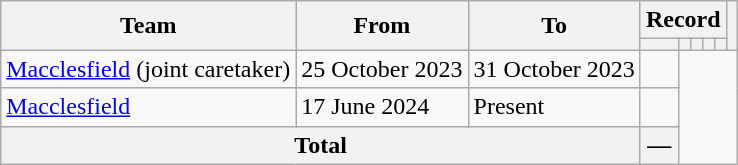<table class="wikitable" style="text-align:center">
<tr>
<th rowspan="2">Team</th>
<th rowspan="2">From</th>
<th rowspan="2">To</th>
<th colspan="5">Record</th>
<th rowspan="2"></th>
</tr>
<tr>
<th></th>
<th></th>
<th></th>
<th></th>
<th></th>
</tr>
<tr>
<td align="left"><a href='#'>Macclesfield</a> (joint caretaker)</td>
<td align="left">25 October 2023</td>
<td align="left">31 October 2023<br></td>
<td></td>
</tr>
<tr>
<td align="left"><a href='#'>Macclesfield</a></td>
<td align="left">17 June 2024</td>
<td align="left">Present<br></td>
<td></td>
</tr>
<tr>
<th colspan=3>Total<br></th>
<th>—</th>
</tr>
</table>
